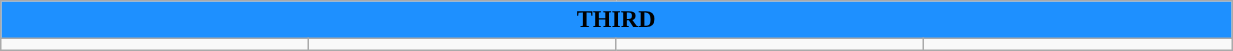<table class="wikitable collapsible collapsed" style="width:65%">
<tr>
<th colspan=12 ! style="color:black; background:dodgerblue">THIRD</th>
</tr>
<tr>
<td></td>
<td></td>
<td></td>
<td></td>
</tr>
</table>
